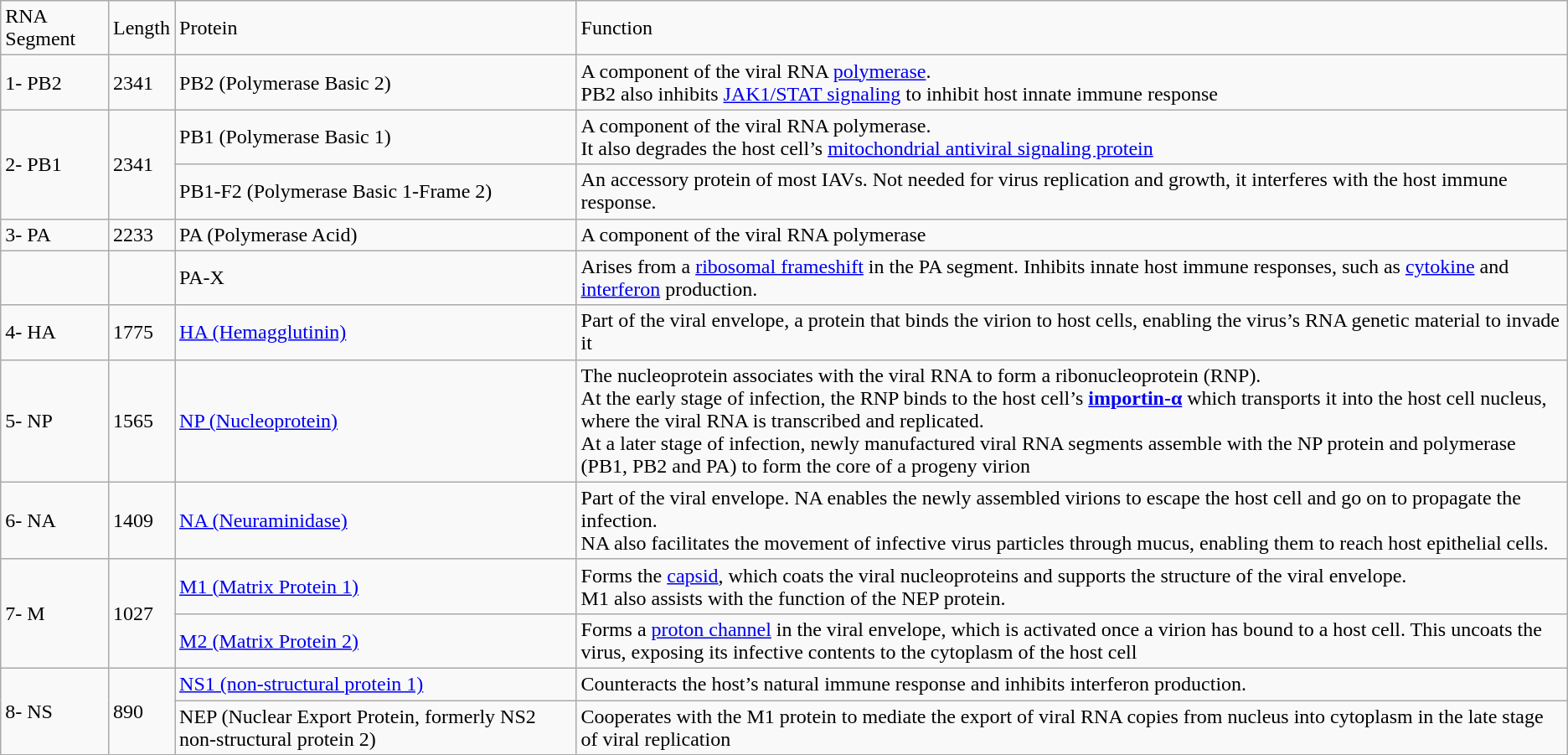<table class="wikitable">
<tr>
<td>RNA Segment</td>
<td>Length</td>
<td>Protein</td>
<td>Function</td>
</tr>
<tr>
<td>1- PB2</td>
<td>2341</td>
<td>PB2 (Polymerase Basic 2)</td>
<td>A component of the viral RNA <a href='#'>polymerase</a>.<br>PB2 also inhibits <a href='#'>JAK1/STAT signaling</a> to inhibit host innate immune response</td>
</tr>
<tr>
<td rowspan="2">2- PB1</td>
<td rowspan="2">2341</td>
<td>PB1 (Polymerase Basic 1)</td>
<td>A component of the viral RNA polymerase.<br>It also degrades the host cell’s <a href='#'>mitochondrial antiviral signaling protein</a></td>
</tr>
<tr>
<td>PB1-F2 (Polymerase Basic 1-Frame 2)</td>
<td>An accessory protein of most IAVs. Not needed for virus replication and growth, it interferes with the host immune response.</td>
</tr>
<tr>
<td>3- PA</td>
<td>2233</td>
<td>PA (Polymerase Acid)</td>
<td>A component of the viral RNA polymerase</td>
</tr>
<tr>
<td></td>
<td></td>
<td>PA-X</td>
<td>Arises from a <a href='#'>ribosomal frameshift</a> in the PA segment. Inhibits innate host immune responses, such as <a href='#'>cytokine</a> and <a href='#'>interferon</a> production.</td>
</tr>
<tr>
<td>4- HA</td>
<td>1775</td>
<td><a href='#'>HA (Hemagglutinin)</a></td>
<td>Part of the viral envelope, a protein that binds the virion to host cells, enabling the virus’s RNA genetic material to invade it</td>
</tr>
<tr>
<td>5- NP</td>
<td>1565</td>
<td><a href='#'>NP (Nucleoprotein)</a></td>
<td>The nucleoprotein associates with the viral RNA to form a ribonucleoprotein (RNP).<br>At the early stage of infection, the RNP binds to the host cell’s <strong><a href='#'>importin-α</a></strong> which transports it into the host cell nucleus, where the viral RNA is transcribed and replicated.<br>At a later stage of infection, newly manufactured viral RNA segments assemble with the NP protein and polymerase (PB1, PB2 and PA) to form the core of a progeny virion</td>
</tr>
<tr>
<td>6- NA</td>
<td>1409</td>
<td><a href='#'>NA (Neuraminidase)</a></td>
<td>Part of the viral envelope. NA enables the newly assembled virions to escape the host cell and go on to propagate the infection.<br>NA also facilitates the movement of infective virus particles through mucus, enabling them to reach host epithelial cells.</td>
</tr>
<tr>
<td rowspan="2">7- M</td>
<td rowspan="2">1027</td>
<td><a href='#'>M1 (Matrix Protein 1)</a></td>
<td>Forms the <a href='#'>capsid</a>, which coats the viral nucleoproteins and supports the structure of the viral envelope.<br>M1 also assists with the function of the NEP protein.</td>
</tr>
<tr>
<td><a href='#'>M2 (Matrix Protein 2)</a></td>
<td>Forms a <a href='#'>proton channel</a> in the viral envelope, which is activated once a virion has bound to a host cell. This uncoats the virus, exposing its infective contents to the cytoplasm of the host cell</td>
</tr>
<tr>
<td rowspan="2">8- NS</td>
<td rowspan="2">890</td>
<td><a href='#'>NS1 (non-structural protein 1)</a></td>
<td>Counteracts the host’s natural immune response and inhibits interferon production.</td>
</tr>
<tr>
<td>NEP (Nuclear Export Protein, formerly NS2 non-structural protein 2)</td>
<td>Cooperates with the M1 protein to mediate the export of viral RNA copies from nucleus into cytoplasm in the late stage of viral replication</td>
</tr>
</table>
